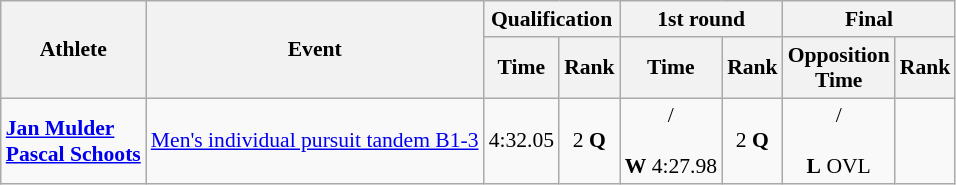<table class=wikitable style="font-size:90%">
<tr>
<th rowspan="2">Athlete</th>
<th rowspan="2">Event</th>
<th colspan="2">Qualification</th>
<th colspan="2">1st round</th>
<th colspan="2">Final</th>
</tr>
<tr>
<th>Time</th>
<th>Rank</th>
<th>Time</th>
<th>Rank</th>
<th>Opposition<br>Time</th>
<th>Rank</th>
</tr>
<tr>
<td><strong><a href='#'>Jan Mulder</a></strong><br> <strong><a href='#'>Pascal Schoots</a></strong></td>
<td><a href='#'>Men's individual pursuit tandem B1-3</a></td>
<td align="center">4:32.05</td>
<td align="center">2 <strong>Q</strong></td>
<td align="center"> /<br> <br> <strong>W</strong> 4:27.98</td>
<td align="center">2 <strong>Q</strong></td>
<td align="center"> /<br> <br> <strong>L</strong> OVL</td>
<td align="center"></td>
</tr>
</table>
